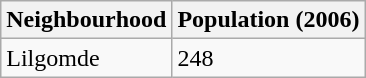<table class="wikitable">
<tr>
<th>Neighbourhood</th>
<th>Population (2006)</th>
</tr>
<tr>
<td>Lilgomde</td>
<td>248</td>
</tr>
</table>
